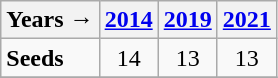<table class="wikitable">
<tr>
<th>Years →</th>
<th><a href='#'>2014</a></th>
<th><a href='#'>2019</a></th>
<th><a href='#'>2021</a></th>
</tr>
<tr align=center>
<td align=left><strong>Seeds</strong></td>
<td>14</td>
<td>13</td>
<td>13</td>
</tr>
<tr>
</tr>
</table>
